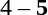<table style="text-align:center">
<tr>
<th width=223></th>
<th width=100></th>
<th width=223></th>
</tr>
<tr>
<td align=right></td>
<td></td>
<td align=left></td>
</tr>
<tr>
<td align=right></td>
<td>4 – <strong>5</strong></td>
<td align=left></td>
</tr>
</table>
